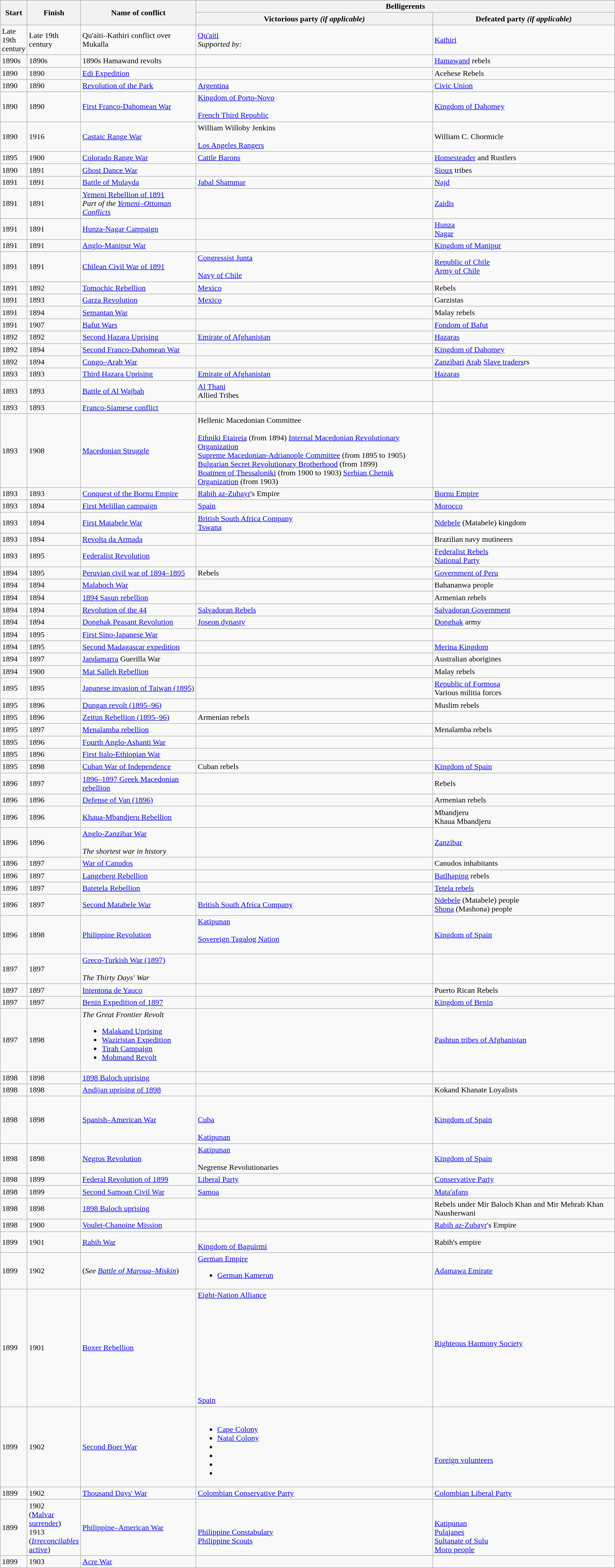<table class="wikitable sortable" width="100%">
<tr>
<th rowspan="2" width="40">Start</th>
<th rowspan="2" width="40">Finish</th>
<th rowspan="2" class="unsortable">Name of conflict</th>
<th colspan="2" class="unsortable">Belligerents</th>
</tr>
<tr>
<th>Victorious party <em>(if applicable)</em></th>
<th>Defeated party <em>(if applicable)</em></th>
</tr>
<tr>
<td>Late 19th century</td>
<td>Late 19th century</td>
<td>Qu'aiti–Kathiri conflict over Mukalla</td>
<td> <a href='#'>Qu'aiti</a><br><em>Supported by:</em><br></td>
<td> <a href='#'>Kathiri</a></td>
</tr>
<tr>
<td>1890s</td>
<td>1890s</td>
<td>1890s Hamawand revolts</td>
<td></td>
<td><a href='#'>Hamawand</a> rebels</td>
</tr>
<tr>
<td>1890</td>
<td>1890</td>
<td><a href='#'>Edi Expedition</a></td>
<td></td>
<td>Acehese Rebels</td>
</tr>
<tr>
<td>1890</td>
<td>1890</td>
<td><a href='#'>Revolution of the Park</a></td>
<td> <a href='#'>Argentina</a></td>
<td> <a href='#'>Civic Union</a></td>
</tr>
<tr>
<td>1890</td>
<td>1890</td>
<td><a href='#'>First Franco-Dahomean War</a></td>
<td><a href='#'>Kingdom of Porto-Novo</a><br><br> <a href='#'>French Third Republic</a></td>
<td><a href='#'>Kingdom of Dahomey</a></td>
</tr>
<tr>
<td>1890</td>
<td>1916</td>
<td><a href='#'>Castaic Range War</a></td>
<td> William Willoby Jenkins<br><br> <a href='#'>Los Angeles Rangers</a></td>
<td> William C. Chormicle</td>
</tr>
<tr>
<td>1895</td>
<td>1900</td>
<td><a href='#'>Colorado Range War</a></td>
<td> <a href='#'>Cattle Barons</a><br></td>
<td> <a href='#'>Homesteader</a> and Rustlers</td>
</tr>
<tr>
<td>1890</td>
<td>1891</td>
<td><a href='#'>Ghost Dance War</a></td>
<td></td>
<td><a href='#'>Sioux</a> tribes</td>
</tr>
<tr>
<td>1891</td>
<td>1891</td>
<td><a href='#'>Battle of Mulayda</a></td>
<td> <a href='#'>Jabal Shammar</a></td>
<td> <a href='#'>Najd</a></td>
</tr>
<tr>
<td>1891</td>
<td>1891</td>
<td><a href='#'>Yemeni Rebellion of 1891</a><br><em>Part of the <a href='#'>Yemeni–Ottoman Conflicts</a></em></td>
<td></td>
<td><a href='#'>Zaidis</a></td>
</tr>
<tr>
<td>1891</td>
<td>1891</td>
<td><a href='#'>Hunza-Nagar Campaign</a></td>
<td></td>
<td><a href='#'>Hunza</a> <br> <a href='#'>Nagar</a></td>
</tr>
<tr>
<td>1891</td>
<td>1891</td>
<td><a href='#'>Anglo-Manipur War</a></td>
<td></td>
<td> <a href='#'>Kingdom of Manipur</a></td>
</tr>
<tr>
<td>1891</td>
<td>1891</td>
<td><a href='#'>Chilean Civil War of 1891</a></td>
<td> <a href='#'>Congressist Junta</a><br><br> <a href='#'>Navy of Chile</a></td>
<td> <a href='#'>Republic of Chile</a><br> <a href='#'>Army of Chile</a></td>
</tr>
<tr>
<td>1891</td>
<td>1892</td>
<td><a href='#'>Tomochic Rebellion</a></td>
<td> <a href='#'>Mexico</a></td>
<td>Rebels</td>
</tr>
<tr>
<td>1891</td>
<td>1893</td>
<td><a href='#'>Garza Revolution</a></td>
<td> <a href='#'>Mexico</a><br></td>
<td>Garzistas</td>
</tr>
<tr>
<td>1891</td>
<td>1894</td>
<td><a href='#'>Semantan War</a></td>
<td></td>
<td>Malay rebels</td>
</tr>
<tr>
<td>1891</td>
<td>1907</td>
<td><a href='#'>Bafut Wars</a></td>
<td></td>
<td><a href='#'>Fondom of Bafut</a></td>
</tr>
<tr>
<td>1892</td>
<td>1892</td>
<td><a href='#'>Second Hazara Uprising</a></td>
<td><a href='#'>Emirate of Afghanistan</a></td>
<td><a href='#'>Hazaras</a></td>
</tr>
<tr>
<td>1892</td>
<td>1894</td>
<td><a href='#'>Second Franco-Dahomean War</a></td>
<td></td>
<td><a href='#'>Kingdom of Dahomey</a></td>
</tr>
<tr>
<td>1892</td>
<td>1894</td>
<td><a href='#'>Congo–Arab War</a></td>
<td></td>
<td><a href='#'>Zanzibari</a> <a href='#'>Arab</a> <a href='#'>Slave traders</a>rs</td>
</tr>
<tr>
<td>1893</td>
<td>1893</td>
<td><a href='#'>Third Hazara Uprising</a></td>
<td><a href='#'>Emirate of Afghanistan</a></td>
<td><a href='#'>Hazaras</a></td>
</tr>
<tr>
<td>1893</td>
<td>1893</td>
<td><a href='#'>Battle of Al Wajbah</a></td>
<td> <a href='#'>Al Thani</a> <br>  Allied Tribes</td>
<td></td>
</tr>
<tr>
<td>1893</td>
<td>1893</td>
<td><a href='#'>Franco-Siamese conflict</a></td>
<td> <br> </td>
<td></td>
</tr>
<tr>
<td>1893</td>
<td>1908</td>
<td><a href='#'>Macedonian Struggle</a></td>
<td> Hellenic Macedonian Committee <br><br><a href='#'>Ethniki Etaireia</a> (from 1894) <a href='#'>Internal Macedonian Revolutionary Organization</a>  <br>
<a href='#'>Supreme Macedonian-Adrianople Committee</a> (from 1895 to 1905) <br> 
<a href='#'>Bulgarian Secret Revolutionary Brotherhood</a> (from 1899) <br> 
<a href='#'>Boatmen of Thessaloniki</a> (from 1900 to 1903) <a href='#'>Serbian Chetnik Organization</a> (from 1903)</td>
<td></td>
</tr>
<tr>
<td>1893</td>
<td>1893</td>
<td><a href='#'>Conquest of the Bornu Empire</a></td>
<td><a href='#'>Rabih az-Zubayr</a>'s Empire</td>
<td><a href='#'>Bornu Empire</a></td>
</tr>
<tr>
<td>1893</td>
<td>1894</td>
<td><a href='#'>First Melillan campaign</a></td>
<td> <a href='#'>Spain</a></td>
<td> <a href='#'>Morocco</a></td>
</tr>
<tr>
<td>1893</td>
<td>1894</td>
<td><a href='#'>First Matabele War</a></td>
<td> <a href='#'>British South Africa Company</a><br><a href='#'>Tswana</a></td>
<td><a href='#'>Ndebele</a> (Matabele) kingdom</td>
</tr>
<tr>
<td>1893</td>
<td>1894</td>
<td><a href='#'>Revolta da Armada</a></td>
<td></td>
<td>Brazilian navy mutineers</td>
</tr>
<tr>
<td>1893</td>
<td>1895</td>
<td><a href='#'>Federalist Revolution</a></td>
<td></td>
<td><a href='#'>Federalist Rebels</a><br> <a href='#'>National Party</a></td>
</tr>
<tr>
<td>1894</td>
<td>1895</td>
<td><a href='#'>Peruvian civil war of 1894–1895</a></td>
<td>Rebels</td>
<td><a href='#'>Government of Peru</a></td>
</tr>
<tr>
<td>1894</td>
<td>1894</td>
<td><a href='#'>Malaboch War</a></td>
<td></td>
<td>Bahananwa people</td>
</tr>
<tr>
<td>1894</td>
<td>1894</td>
<td><a href='#'>1894 Sasun rebellion</a></td>
<td></td>
<td>Armenian rebels</td>
</tr>
<tr>
<td>1894</td>
<td>1894</td>
<td><a href='#'>Revolution of the 44</a></td>
<td> <a href='#'>Salvadoran Rebels</a></td>
<td> <a href='#'>Salvadoran Government</a></td>
</tr>
<tr>
<td>1894</td>
<td>1894</td>
<td><a href='#'>Donghak Peasant Revolution</a></td>
<td> <a href='#'>Joseon dynasty</a><br></td>
<td><a href='#'>Donghak</a> army</td>
</tr>
<tr>
<td>1894</td>
<td>1895</td>
<td><a href='#'>First Sino-Japanese War</a></td>
<td></td>
<td></td>
</tr>
<tr>
<td>1894</td>
<td>1895</td>
<td><a href='#'>Second Madagascar expedition</a></td>
<td></td>
<td> <a href='#'>Merina Kingdom</a></td>
</tr>
<tr>
<td>1894</td>
<td>1897</td>
<td><a href='#'>Jandamarra</a> Guerilla War</td>
<td></td>
<td>Australian aborigines</td>
</tr>
<tr>
<td>1894</td>
<td>1900</td>
<td><a href='#'>Mat Salleh Rebellion</a></td>
<td></td>
<td>Malay rebels</td>
</tr>
<tr>
<td>1895</td>
<td>1895</td>
<td><a href='#'>Japanese invasion of Taiwan (1895)</a></td>
<td></td>
<td> <a href='#'>Republic of Formosa</a><br> Various militia forces</td>
</tr>
<tr>
<td>1895</td>
<td>1896</td>
<td><a href='#'>Dungan revolt (1895–96)</a></td>
<td></td>
<td>Muslim rebels</td>
</tr>
<tr>
<td>1895</td>
<td>1896</td>
<td><a href='#'>Zeitun Rebellion (1895–96)</a></td>
<td>Armenian rebels</td>
<td></td>
</tr>
<tr>
<td>1895</td>
<td>1897</td>
<td><a href='#'>Menalamba rebellion</a></td>
<td></td>
<td>Menalamba rebels</td>
</tr>
<tr>
<td>1895</td>
<td>1896</td>
<td><a href='#'>Fourth Anglo-Ashanti War</a></td>
<td></td>
<td></td>
</tr>
<tr>
<td>1895</td>
<td>1896</td>
<td><a href='#'>First Italo-Ethiopian War</a></td>
<td></td>
<td></td>
</tr>
<tr>
<td>1895</td>
<td>1898</td>
<td><a href='#'>Cuban War of Independence</a></td>
<td> Cuban rebels<br> </td>
<td> <a href='#'>Kingdom of Spain</a></td>
</tr>
<tr>
<td>1896</td>
<td>1897</td>
<td><a href='#'>1896–1897 Greek Macedonian rebellion</a></td>
<td></td>
<td>Rebels</td>
</tr>
<tr>
<td>1896</td>
<td>1896</td>
<td><a href='#'>Defense of Van (1896)</a></td>
<td></td>
<td>Armenian rebels</td>
</tr>
<tr>
<td>1896</td>
<td>1896</td>
<td><a href='#'>Khaua-Mbandjeru Rebellion</a></td>
<td></td>
<td>Mbandjeru <br> Khaua Mbandjeru</td>
</tr>
<tr>
<td>1896</td>
<td>1896</td>
<td><a href='#'>Anglo-Zanzibar War</a><br><br><em>The shortest war in history</em></td>
<td></td>
<td> <a href='#'>Zanzibar</a></td>
</tr>
<tr>
<td>1896</td>
<td>1897</td>
<td><a href='#'>War of Canudos</a></td>
<td></td>
<td>Canudos inhabitants</td>
</tr>
<tr>
<td>1896</td>
<td>1897</td>
<td><a href='#'>Langeberg Rebellion</a></td>
<td></td>
<td><a href='#'>Batlhaping</a> rebels</td>
</tr>
<tr>
<td>1896</td>
<td>1897</td>
<td><a href='#'>Batetela Rebellion</a></td>
<td></td>
<td><a href='#'>Tetela rebels</a></td>
</tr>
<tr>
<td>1896</td>
<td>1897</td>
<td><a href='#'>Second Matabele War</a></td>
<td> <a href='#'>British South Africa Company</a></td>
<td><a href='#'>Ndebele</a> (Matabele) people<br><a href='#'>Shona</a> (Mashona) people</td>
</tr>
<tr>
<td>1896</td>
<td>1898</td>
<td><a href='#'>Philippine Revolution</a></td>
<td> <a href='#'>Katipunan</a><br><br> <a href='#'>Sovereign Tagalog Nation</a><br>
<br>
</td>
<td> <a href='#'>Kingdom of Spain</a></td>
</tr>
<tr>
<td>1897</td>
<td>1897</td>
<td><a href='#'>Greco-Turkish War (1897)</a><br><br><em>The Thirty Days' War</em></td>
<td></td>
<td></td>
</tr>
<tr>
<td>1897</td>
<td>1897</td>
<td><a href='#'>Intentona de Yauco</a></td>
<td></td>
<td>Puerto Rican Rebels</td>
</tr>
<tr>
<td>1897</td>
<td>1897</td>
<td><a href='#'>Benin Expedition of 1897</a></td>
<td></td>
<td> <a href='#'>Kingdom of Benin</a></td>
</tr>
<tr>
<td>1897</td>
<td>1898</td>
<td><em>The Great Frontier Revolt</em><br><ul><li><a href='#'>Malakand Uprising</a></li><li><a href='#'>Waziristan Expedition</a></li><li><a href='#'>Tirah Campaign</a></li><li><a href='#'>Mohmand Revolt</a></li></ul></td>
<td></td>
<td> <a href='#'>Pashtun tribes of Afghanistan</a></td>
</tr>
<tr>
<td>1898</td>
<td>1898</td>
<td><a href='#'>1898 Baloch uprising</a></td>
<td></td>
<td></td>
</tr>
<tr>
<td>1898</td>
<td>1898</td>
<td><a href='#'>Andijan uprising of 1898</a></td>
<td></td>
<td>Kokand Khanate Loyalists</td>
</tr>
<tr>
<td>1898</td>
<td>1898</td>
<td><a href='#'>Spanish–American War</a></td>
<td><br><br> <a href='#'>Cuba</a><br>
<br>
 <a href='#'>Katipunan</a></td>
<td> <a href='#'>Kingdom of Spain</a></td>
</tr>
<tr>
<td>1898</td>
<td>1898</td>
<td><a href='#'>Negros Revolution</a></td>
<td> <a href='#'>Katipunan</a><br><br> Negrense Revolutionaries</td>
<td> <a href='#'>Kingdom of Spain</a></td>
</tr>
<tr>
<td>1898</td>
<td>1899</td>
<td><a href='#'>Federal Revolution of 1899</a></td>
<td><a href='#'>Liberal Party</a></td>
<td><a href='#'>Conservative Party</a></td>
</tr>
<tr>
<td>1898</td>
<td>1899</td>
<td><a href='#'>Second Samoan Civil War</a></td>
<td> <a href='#'>Samoa</a></td>
<td> <a href='#'>Mata'afans</a></td>
</tr>
<tr>
<td>1898</td>
<td>1898</td>
<td><a href='#'>1898 Baloch uprising</a></td>
<td></td>
<td>Rebels under Mir Baloch Khan and Mir Mehrab Khan Nausherwani</td>
</tr>
<tr>
<td>1898</td>
<td>1900</td>
<td><a href='#'>Voulet-Chanoine Mission</a></td>
<td></td>
<td><a href='#'>Rabih az-Zubayr</a>'s Empire</td>
</tr>
<tr>
<td>1899</td>
<td>1901</td>
<td><a href='#'>Rabih War</a></td>
<td><br><a href='#'>Kingdom of Baguirmi</a></td>
<td>Rabih's empire</td>
</tr>
<tr>
<td>1899</td>
<td>1902</td>
<td>(<em>See <a href='#'>Battle of Maroua–Miskin</a></em>)</td>
<td> <a href='#'>German Empire</a><br><ul><li> <a href='#'>German Kamerun</a></li></ul></td>
<td><a href='#'>Adamawa Emirate</a></td>
</tr>
<tr>
<td>1899</td>
<td>1901</td>
<td><a href='#'>Boxer Rebellion</a></td>
<td><a href='#'>Eight-Nation Alliance</a><br><br><br>
<br>
<br>
<br>
<br>
<br>
<br>
<br>
<br>
<br>
 <a href='#'>Spain</a></td>
<td> <a href='#'>Righteous Harmony Society</a><br><br></td>
</tr>
<tr>
<td>1899</td>
<td>1902</td>
<td><a href='#'>Second Boer War</a></td>
<td><br><ul><li> <a href='#'>Cape Colony</a></li><li> <a href='#'>Natal Colony</a></li><li></li><li></li><li></li><li></li></ul></td>
<td><br><br><br>
<a href='#'>Foreign volunteers</a></td>
</tr>
<tr>
<td>1899</td>
<td>1902</td>
<td><a href='#'>Thousand Days' War</a></td>
<td> <a href='#'>Colombian Conservative Party</a></td>
<td> <a href='#'>Colombian Liberal Party</a></td>
</tr>
<tr>
<td>1899</td>
<td>1902<br>(<a href='#'>Malvar surrender</a>)<br>1913<br>(<a href='#'><em>Irreconcilables</em> active</a>)</td>
<td><a href='#'>Philippine–American War</a></td>
<td><br><br><a href='#'>Philippine Constabulary</a><br>
 <a href='#'>Philippine Scouts</a></td>
<td><br><br> <a href='#'>Katipunan</a><br>
 <a href='#'>Pulajanes</a><br>
 <a href='#'>Sultanate of Sulu</a><br>
 <a href='#'>Moro people</a></td>
</tr>
<tr>
<td>1899</td>
<td>1903</td>
<td><a href='#'>Acre War</a></td>
<td><br></td>
<td></td>
</tr>
</table>
